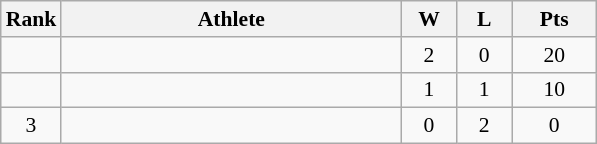<table class="wikitable" style="text-align: center; font-size:90% ">
<tr>
<th width="20">Rank</th>
<th width="220">Athlete</th>
<th width="30">W</th>
<th width="30">L</th>
<th width="50">Pts</th>
</tr>
<tr>
<td></td>
<td align=left><strong></strong></td>
<td>2</td>
<td>0</td>
<td>20</td>
</tr>
<tr>
<td></td>
<td align=left><strong></strong></td>
<td>1</td>
<td>1</td>
<td>10</td>
</tr>
<tr>
<td>3</td>
<td align=left></td>
<td>0</td>
<td>2</td>
<td>0</td>
</tr>
</table>
